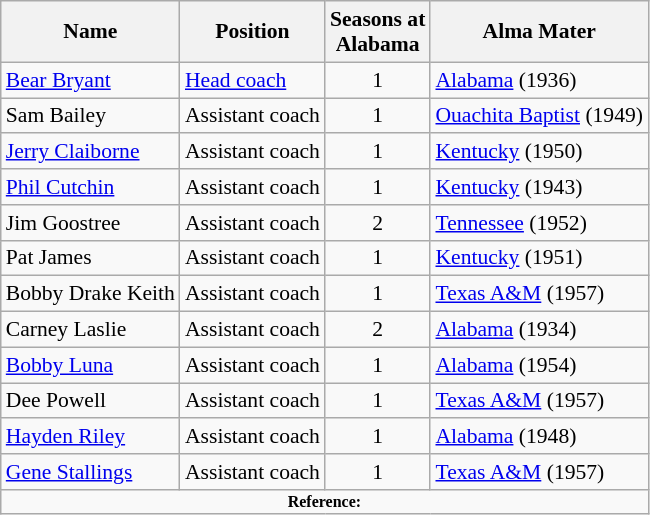<table class="wikitable" border="1" style="font-size:90%;">
<tr>
<th>Name</th>
<th>Position</th>
<th>Seasons at<br>Alabama</th>
<th>Alma Mater</th>
</tr>
<tr>
<td><a href='#'>Bear Bryant</a></td>
<td><a href='#'>Head coach</a></td>
<td align=center>1</td>
<td><a href='#'>Alabama</a> (1936)</td>
</tr>
<tr>
<td>Sam Bailey</td>
<td>Assistant coach</td>
<td align=center>1</td>
<td><a href='#'>Ouachita Baptist</a> (1949)</td>
</tr>
<tr>
<td><a href='#'>Jerry Claiborne</a></td>
<td>Assistant coach</td>
<td align=center>1</td>
<td><a href='#'>Kentucky</a> (1950)</td>
</tr>
<tr>
<td><a href='#'>Phil Cutchin</a></td>
<td>Assistant coach</td>
<td align=center>1</td>
<td><a href='#'>Kentucky</a> (1943)</td>
</tr>
<tr>
<td>Jim Goostree</td>
<td>Assistant coach</td>
<td align=center>2</td>
<td><a href='#'>Tennessee</a> (1952)</td>
</tr>
<tr>
<td>Pat James</td>
<td>Assistant coach</td>
<td align=center>1</td>
<td><a href='#'>Kentucky</a> (1951)</td>
</tr>
<tr>
<td>Bobby Drake Keith</td>
<td>Assistant coach</td>
<td align=center>1</td>
<td><a href='#'>Texas A&M</a> (1957)</td>
</tr>
<tr>
<td>Carney Laslie</td>
<td>Assistant coach</td>
<td align=center>2</td>
<td><a href='#'>Alabama</a> (1934)</td>
</tr>
<tr>
<td><a href='#'>Bobby Luna</a></td>
<td>Assistant coach</td>
<td align=center>1</td>
<td><a href='#'>Alabama</a> (1954)</td>
</tr>
<tr>
<td>Dee Powell</td>
<td>Assistant coach</td>
<td align=center>1</td>
<td><a href='#'>Texas A&M</a> (1957)</td>
</tr>
<tr>
<td><a href='#'>Hayden Riley</a></td>
<td>Assistant coach</td>
<td align=center>1</td>
<td><a href='#'>Alabama</a>  (1948)</td>
</tr>
<tr>
<td><a href='#'>Gene Stallings</a></td>
<td>Assistant coach</td>
<td align=center>1</td>
<td><a href='#'>Texas A&M</a> (1957)</td>
</tr>
<tr>
<td colspan="4" style="font-size: 8pt" align="center"><strong>Reference:</strong></td>
</tr>
</table>
